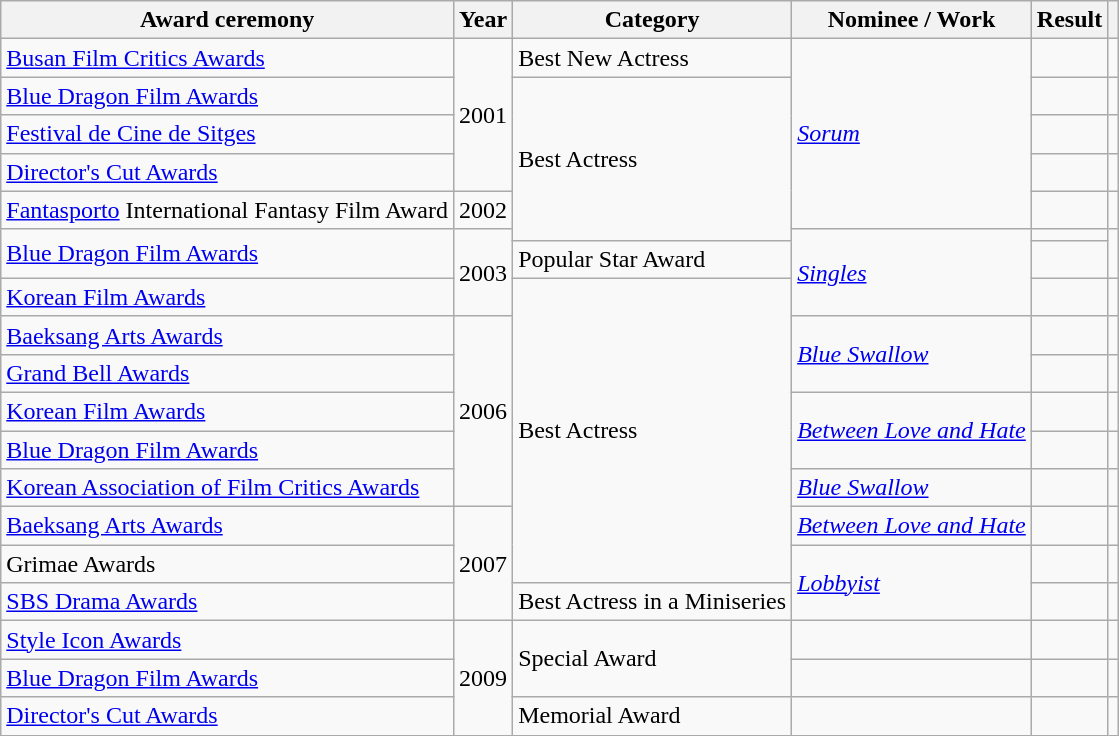<table class="wikitable">
<tr>
<th scope="col">Award ceremony</th>
<th scope="col">Year</th>
<th scope="col">Category</th>
<th scope="col">Nominee / Work</th>
<th scope="col">Result</th>
<th scope="col"></th>
</tr>
<tr>
<td><a href='#'>Busan Film Critics Awards</a></td>
<td rowspan="4">2001</td>
<td>Best New Actress</td>
<td rowspan="5"><em><a href='#'>Sorum</a></em></td>
<td></td>
<td></td>
</tr>
<tr>
<td><a href='#'>Blue Dragon Film Awards</a></td>
<td rowspan="5">Best Actress</td>
<td></td>
<td></td>
</tr>
<tr>
<td><a href='#'>Festival de Cine de Sitges</a></td>
<td></td>
<td></td>
</tr>
<tr>
<td><a href='#'>Director's Cut Awards</a></td>
<td></td>
<td></td>
</tr>
<tr>
<td><a href='#'>Fantasporto</a> International Fantasy Film Award</td>
<td>2002</td>
<td></td>
<td></td>
</tr>
<tr>
<td rowspan="2"><a href='#'>Blue Dragon Film Awards</a></td>
<td rowspan="3">2003</td>
<td rowspan="3"><em><a href='#'>Singles</a></em></td>
<td></td>
<td rowspan="2"></td>
</tr>
<tr>
<td>Popular Star Award</td>
<td></td>
</tr>
<tr>
<td><a href='#'>Korean Film Awards</a></td>
<td rowspan="8">Best Actress</td>
<td></td>
<td></td>
</tr>
<tr>
<td><a href='#'>Baeksang Arts Awards</a></td>
<td rowspan="5">2006</td>
<td rowspan="2"><em><a href='#'>Blue Swallow</a></em></td>
<td></td>
<td></td>
</tr>
<tr>
<td><a href='#'>Grand Bell Awards</a></td>
<td></td>
<td></td>
</tr>
<tr>
<td><a href='#'>Korean Film Awards</a></td>
<td rowspan="2"><em><a href='#'>Between Love and Hate</a></em></td>
<td></td>
<td></td>
</tr>
<tr>
<td><a href='#'>Blue Dragon Film Awards</a></td>
<td></td>
<td></td>
</tr>
<tr>
<td><a href='#'>Korean Association of Film Critics Awards</a></td>
<td><em><a href='#'>Blue Swallow</a></em></td>
<td></td>
<td></td>
</tr>
<tr>
<td><a href='#'>Baeksang Arts Awards</a></td>
<td rowspan="3">2007</td>
<td><em><a href='#'>Between Love and Hate</a></em></td>
<td></td>
<td></td>
</tr>
<tr>
<td>Grimae Awards</td>
<td rowspan="2"><em><a href='#'>Lobbyist</a></em></td>
<td></td>
<td></td>
</tr>
<tr>
<td><a href='#'>SBS Drama Awards</a></td>
<td>Best Actress in a Miniseries</td>
<td></td>
<td></td>
</tr>
<tr>
<td><a href='#'>Style Icon Awards</a></td>
<td rowspan="3">2009</td>
<td rowspan="2">Special Award</td>
<td></td>
<td></td>
<td></td>
</tr>
<tr>
<td><a href='#'>Blue Dragon Film Awards</a></td>
<td></td>
<td></td>
<td></td>
</tr>
<tr>
<td><a href='#'>Director's Cut Awards</a></td>
<td>Memorial Award</td>
<td></td>
<td></td>
<td></td>
</tr>
</table>
